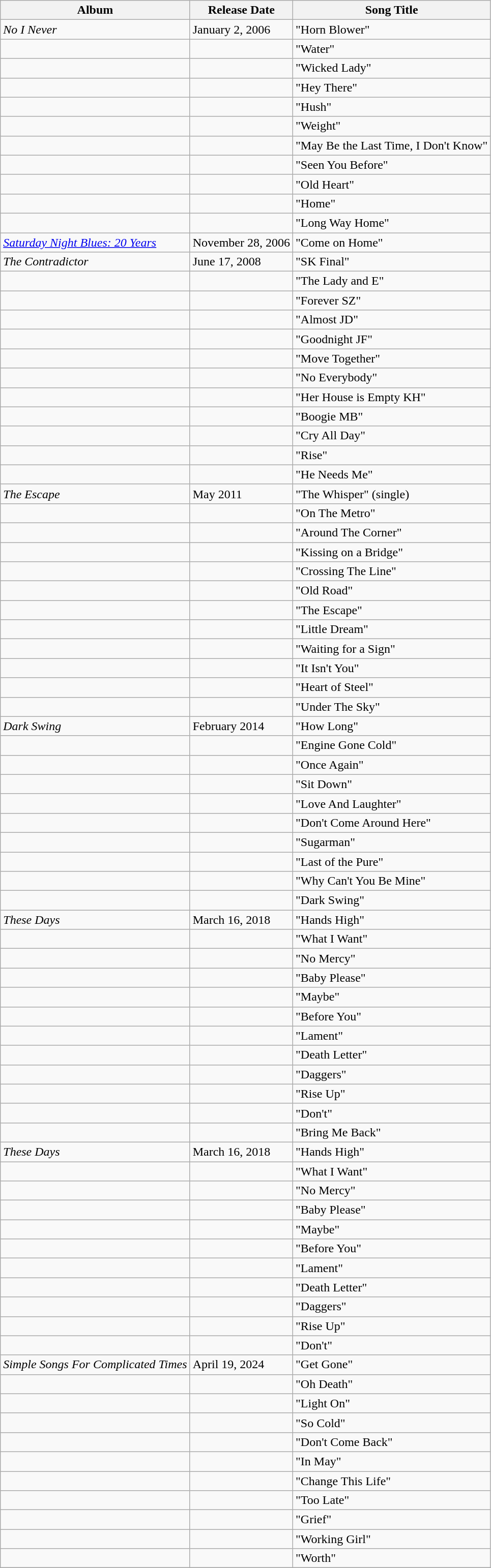<table class="wikitable">
<tr>
<th>Album</th>
<th>Release Date</th>
<th>Song Title</th>
</tr>
<tr>
<td><em>No I Never</em></td>
<td>January 2, 2006</td>
<td>"Horn Blower"</td>
</tr>
<tr>
<td></td>
<td></td>
<td>"Water"</td>
</tr>
<tr>
<td></td>
<td></td>
<td>"Wicked Lady"</td>
</tr>
<tr>
<td></td>
<td></td>
<td>"Hey There"</td>
</tr>
<tr>
<td></td>
<td></td>
<td>"Hush"</td>
</tr>
<tr>
<td></td>
<td></td>
<td>"Weight"</td>
</tr>
<tr>
<td></td>
<td></td>
<td>"May Be the Last Time, I Don't Know"</td>
</tr>
<tr>
<td></td>
<td></td>
<td>"Seen You Before"</td>
</tr>
<tr>
<td></td>
<td></td>
<td>"Old Heart"</td>
</tr>
<tr>
<td></td>
<td></td>
<td>"Home"</td>
</tr>
<tr>
<td></td>
<td></td>
<td>"Long Way Home"</td>
</tr>
<tr>
<td><em><a href='#'>Saturday Night Blues: 20 Years</a></em></td>
<td>November 28, 2006</td>
<td>"Come on Home"</td>
</tr>
<tr>
<td><em>The Contradictor</em></td>
<td>June 17, 2008</td>
<td>"SK Final"</td>
</tr>
<tr>
<td></td>
<td></td>
<td>"The Lady and E"</td>
</tr>
<tr>
<td></td>
<td></td>
<td>"Forever SZ"</td>
</tr>
<tr>
<td></td>
<td></td>
<td>"Almost JD"</td>
</tr>
<tr>
<td></td>
<td></td>
<td>"Goodnight JF"</td>
</tr>
<tr>
<td></td>
<td></td>
<td>"Move Together"</td>
</tr>
<tr>
<td></td>
<td></td>
<td>"No Everybody"</td>
</tr>
<tr>
<td></td>
<td></td>
<td>"Her House is Empty KH"</td>
</tr>
<tr>
<td></td>
<td></td>
<td>"Boogie MB"</td>
</tr>
<tr>
<td></td>
<td></td>
<td>"Cry All Day"</td>
</tr>
<tr>
<td></td>
<td></td>
<td>"Rise"</td>
</tr>
<tr>
<td></td>
<td></td>
<td>"He Needs Me"</td>
</tr>
<tr>
<td><em>The Escape</em></td>
<td>May 2011</td>
<td>"The Whisper" (single)</td>
</tr>
<tr>
<td></td>
<td></td>
<td>"On The Metro"</td>
</tr>
<tr>
<td></td>
<td></td>
<td>"Around The Corner"</td>
</tr>
<tr>
<td></td>
<td></td>
<td>"Kissing on a Bridge"</td>
</tr>
<tr>
<td></td>
<td></td>
<td>"Crossing The Line"</td>
</tr>
<tr>
<td></td>
<td></td>
<td>"Old Road"</td>
</tr>
<tr>
<td></td>
<td></td>
<td>"The Escape"</td>
</tr>
<tr>
<td></td>
<td></td>
<td>"Little Dream"</td>
</tr>
<tr>
<td></td>
<td></td>
<td>"Waiting for a Sign"</td>
</tr>
<tr>
<td></td>
<td></td>
<td>"It Isn't You"</td>
</tr>
<tr>
<td></td>
<td></td>
<td>"Heart of Steel"</td>
</tr>
<tr>
<td></td>
<td></td>
<td>"Under The Sky"</td>
</tr>
<tr>
<td><em>Dark Swing</em></td>
<td>February 2014</td>
<td>"How Long"</td>
</tr>
<tr>
<td></td>
<td></td>
<td>"Engine Gone Cold"</td>
</tr>
<tr>
<td></td>
<td></td>
<td>"Once Again"</td>
</tr>
<tr>
<td></td>
<td></td>
<td>"Sit Down"</td>
</tr>
<tr>
<td></td>
<td></td>
<td>"Love And Laughter"</td>
</tr>
<tr>
<td></td>
<td></td>
<td>"Don't Come Around Here"</td>
</tr>
<tr>
<td></td>
<td></td>
<td>"Sugarman"</td>
</tr>
<tr>
<td></td>
<td></td>
<td>"Last of the Pure"</td>
</tr>
<tr>
<td></td>
<td></td>
<td>"Why Can't You Be Mine"</td>
</tr>
<tr>
<td></td>
<td></td>
<td>"Dark Swing"</td>
</tr>
<tr>
<td><em>These Days</em></td>
<td>March 16, 2018</td>
<td>"Hands High"</td>
</tr>
<tr>
<td></td>
<td></td>
<td>"What I Want"</td>
</tr>
<tr>
<td></td>
<td></td>
<td>"No Mercy"</td>
</tr>
<tr>
<td></td>
<td></td>
<td>"Baby Please"</td>
</tr>
<tr>
<td></td>
<td></td>
<td>"Maybe"</td>
</tr>
<tr>
<td></td>
<td></td>
<td>"Before You"</td>
</tr>
<tr>
<td></td>
<td></td>
<td>"Lament"</td>
</tr>
<tr>
<td></td>
<td></td>
<td>"Death Letter"</td>
</tr>
<tr>
<td></td>
<td></td>
<td>"Daggers"</td>
</tr>
<tr>
<td></td>
<td></td>
<td>"Rise Up"</td>
</tr>
<tr>
<td></td>
<td></td>
<td>"Don't"</td>
</tr>
<tr>
<td></td>
<td></td>
<td>"Bring Me Back"</td>
</tr>
<tr>
<td><em>These Days</em></td>
<td>March 16, 2018</td>
<td>"Hands High"</td>
</tr>
<tr>
<td></td>
<td></td>
<td>"What I Want"</td>
</tr>
<tr>
<td></td>
<td></td>
<td>"No Mercy"</td>
</tr>
<tr>
<td></td>
<td></td>
<td>"Baby Please"</td>
</tr>
<tr>
<td></td>
<td></td>
<td>"Maybe"</td>
</tr>
<tr>
<td></td>
<td></td>
<td>"Before You"</td>
</tr>
<tr>
<td></td>
<td></td>
<td>"Lament"</td>
</tr>
<tr>
<td></td>
<td></td>
<td>"Death Letter"</td>
</tr>
<tr>
<td></td>
<td></td>
<td>"Daggers"</td>
</tr>
<tr>
<td></td>
<td></td>
<td>"Rise Up"</td>
</tr>
<tr>
<td></td>
<td></td>
<td>"Don't"</td>
</tr>
<tr>
<td><em>Simple Songs For Complicated Times</em></td>
<td>April 19, 2024</td>
<td>"Get Gone"</td>
</tr>
<tr>
<td></td>
<td></td>
<td>"Oh Death"</td>
</tr>
<tr>
<td></td>
<td></td>
<td>"Light On"</td>
</tr>
<tr>
<td></td>
<td></td>
<td>"So Cold"</td>
</tr>
<tr>
<td></td>
<td></td>
<td>"Don't Come Back"</td>
</tr>
<tr>
<td></td>
<td></td>
<td>"In May"</td>
</tr>
<tr>
<td></td>
<td></td>
<td>"Change This Life"</td>
</tr>
<tr>
<td></td>
<td></td>
<td>"Too Late"</td>
</tr>
<tr>
<td></td>
<td></td>
<td>"Grief"</td>
</tr>
<tr>
<td></td>
<td></td>
<td>"Working Girl"</td>
</tr>
<tr>
<td></td>
<td></td>
<td>"Worth"</td>
</tr>
<tr>
</tr>
</table>
